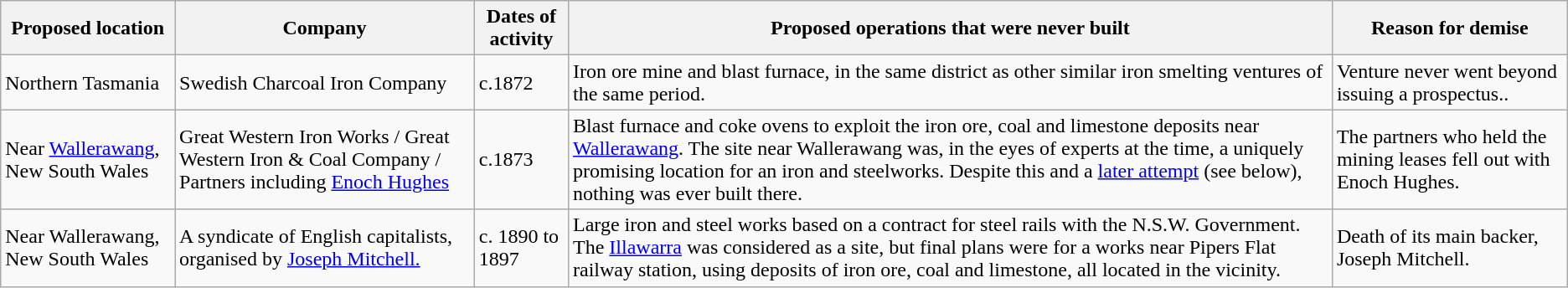<table class="wikitable">
<tr>
<th>Proposed location</th>
<th>Company</th>
<th>Dates of activity</th>
<th>Proposed operations that were never built</th>
<th>Reason for demise</th>
</tr>
<tr>
<td>Northern Tasmania</td>
<td>Swedish Charcoal Iron Company</td>
<td>c.1872</td>
<td>Iron ore mine and blast furnace, in the same district as other similar iron smelting ventures of the same period.</td>
<td>Venture never went beyond issuing a prospectus..</td>
</tr>
<tr>
<td>Near <a href='#'>Wallerawang</a>, New South Wales</td>
<td>Great Western Iron Works / Great Western Iron & Coal Company / Partners including <a href='#'>Enoch Hughes</a></td>
<td>c.1873</td>
<td>Blast furnace and coke ovens to exploit the iron ore, coal and limestone deposits near <a href='#'>Wallerawang</a>. The site near Wallerawang was, in the eyes of experts at the time, a uniquely promising location for an iron and steelworks. Despite this and a <a href='#'>later attempt</a> (see below), nothing was ever built there.</td>
<td>The partners who held the mining leases fell out with Enoch Hughes.</td>
</tr>
<tr>
<td>Near Wallerawang, New South Wales</td>
<td>A syndicate of English capitalists, organised by <a href='#'>Joseph Mitchell.</a></td>
<td>c. 1890 to<br>1897</td>
<td>Large iron and steel works based on a contract for steel rails with the N.S.W. Government. The <a href='#'>Illawarra</a> was considered as a site, but final plans were for a works near Pipers Flat railway station, using deposits of iron ore, coal and limestone, all located in the vicinity.</td>
<td>Death of its main backer, Joseph Mitchell.</td>
</tr>
</table>
